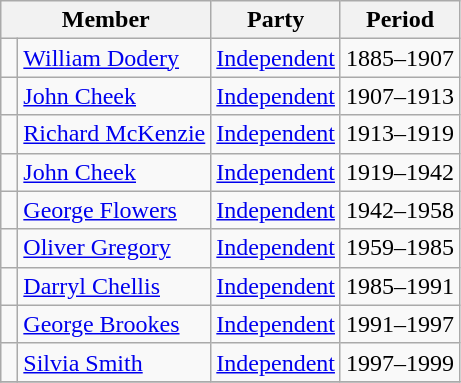<table class="wikitable">
<tr>
<th colspan="2">Member</th>
<th>Party</th>
<th>Period</th>
</tr>
<tr>
<td> </td>
<td><a href='#'>William Dodery</a></td>
<td><a href='#'>Independent</a></td>
<td>1885–1907</td>
</tr>
<tr>
<td> </td>
<td><a href='#'>John Cheek</a></td>
<td><a href='#'>Independent</a></td>
<td>1907–1913</td>
</tr>
<tr>
<td> </td>
<td><a href='#'>Richard McKenzie</a></td>
<td><a href='#'>Independent</a></td>
<td>1913–1919</td>
</tr>
<tr>
<td> </td>
<td><a href='#'>John Cheek</a></td>
<td><a href='#'>Independent</a></td>
<td>1919–1942</td>
</tr>
<tr>
<td> </td>
<td><a href='#'>George Flowers</a></td>
<td><a href='#'>Independent</a></td>
<td>1942–1958</td>
</tr>
<tr>
<td> </td>
<td><a href='#'>Oliver Gregory</a></td>
<td><a href='#'>Independent</a></td>
<td>1959–1985</td>
</tr>
<tr>
<td> </td>
<td><a href='#'>Darryl Chellis</a></td>
<td><a href='#'>Independent</a></td>
<td>1985–1991</td>
</tr>
<tr>
<td> </td>
<td><a href='#'>George Brookes</a></td>
<td><a href='#'>Independent</a></td>
<td>1991–1997</td>
</tr>
<tr>
<td> </td>
<td><a href='#'>Silvia Smith</a></td>
<td><a href='#'>Independent</a></td>
<td>1997–1999</td>
</tr>
<tr>
</tr>
</table>
